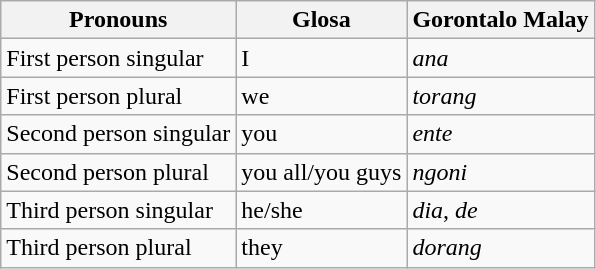<table class="wikitable sortable">
<tr>
<th>Pronouns</th>
<th>Glosa</th>
<th>Gorontalo Malay</th>
</tr>
<tr>
<td>First person singular</td>
<td>I</td>
<td><em>ana</em></td>
</tr>
<tr>
<td>First person plural</td>
<td>we</td>
<td><em>torang</em></td>
</tr>
<tr>
<td>Second person singular</td>
<td>you</td>
<td><em>ente</em></td>
</tr>
<tr>
<td>Second person plural</td>
<td>you all/you guys</td>
<td><em>ngoni</em></td>
</tr>
<tr>
<td>Third person singular</td>
<td>he/she</td>
<td><em>dia</em>, <em>de</em></td>
</tr>
<tr>
<td>Third person plural</td>
<td>they</td>
<td><em>dorang</em></td>
</tr>
</table>
